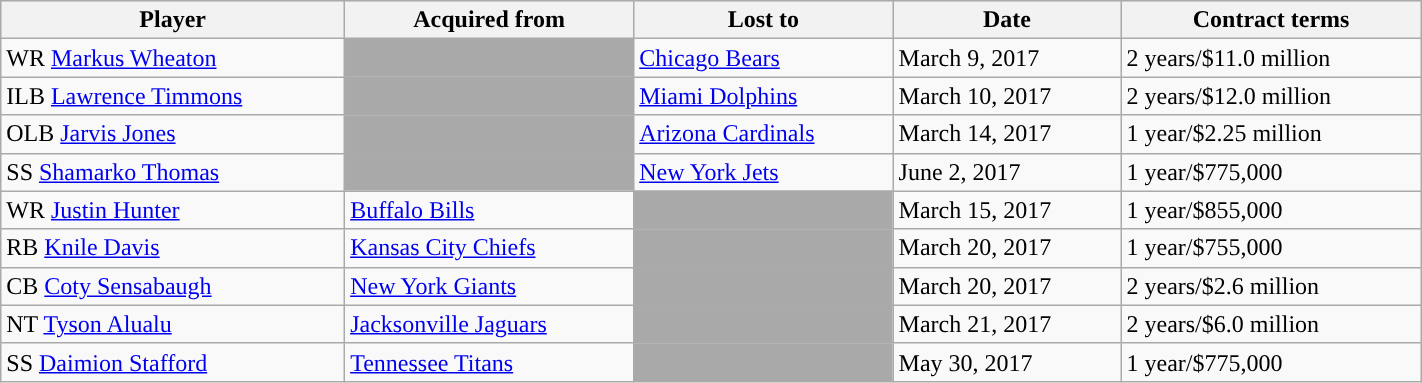<table class="wikitable" style="width:75%">
<tr style="text-align:center; background:#ddd">
<th>Player</th>
<th>Acquired from</th>
<th>Lost to</th>
<th>Date</th>
<th>Contract terms</th>
</tr>
<tr>
<td>WR <a href='#'>Markus Wheaton</a></td>
<td style="background:darkgray"></td>
<td><a href='#'>Chicago Bears</a></td>
<td>March 9, 2017</td>
<td>2 years/$11.0 million</td>
</tr>
<tr>
<td>ILB <a href='#'>Lawrence Timmons</a></td>
<td style="background:darkgray"></td>
<td><a href='#'>Miami Dolphins</a></td>
<td>March 10, 2017</td>
<td>2 years/$12.0 million</td>
</tr>
<tr>
<td>OLB <a href='#'>Jarvis Jones</a></td>
<td style="background:darkgray"></td>
<td><a href='#'>Arizona Cardinals</a></td>
<td>March 14, 2017</td>
<td>1 year/$2.25 million</td>
</tr>
<tr>
<td>SS <a href='#'>Shamarko Thomas</a></td>
<td style="background:darkgray"></td>
<td><a href='#'>New York Jets</a></td>
<td>June 2, 2017</td>
<td>1 year/$775,000</td>
</tr>
<tr>
<td>WR <a href='#'>Justin Hunter</a></td>
<td><a href='#'>Buffalo Bills</a></td>
<td style="background:darkgray"></td>
<td>March 15, 2017</td>
<td>1 year/$855,000</td>
</tr>
<tr>
<td>RB <a href='#'>Knile Davis</a></td>
<td><a href='#'>Kansas City Chiefs</a></td>
<td style="background:darkgray"></td>
<td>March 20, 2017</td>
<td>1 year/$755,000</td>
</tr>
<tr>
<td>CB <a href='#'>Coty Sensabaugh</a></td>
<td><a href='#'>New York Giants</a></td>
<td style="background:darkgray"></td>
<td>March 20, 2017</td>
<td>2 years/$2.6 million</td>
</tr>
<tr>
<td>NT <a href='#'>Tyson Alualu</a></td>
<td><a href='#'>Jacksonville Jaguars</a></td>
<td style="background:darkgray"></td>
<td>March 21, 2017</td>
<td>2 years/$6.0 million</td>
</tr>
<tr>
<td>SS <a href='#'>Daimion Stafford</a></td>
<td><a href='#'>Tennessee Titans</a></td>
<td style="background:darkgray"></td>
<td>May 30, 2017</td>
<td>1 year/$775,000</td>
</tr>
</table>
